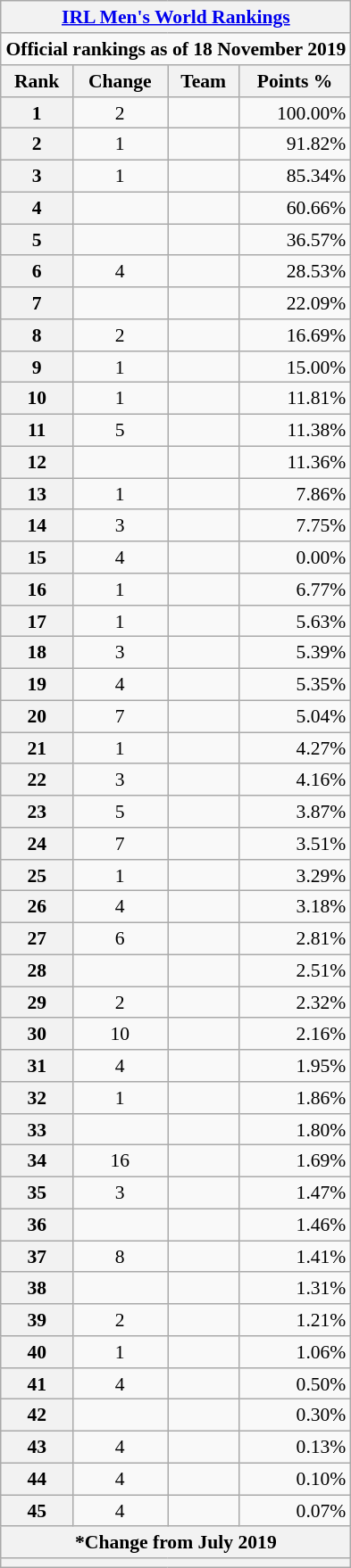<table class="wikitable" style="text-align:center; font-size: 90%; float: left; margin-left: 1em;">
<tr>
<th colspan="4"><a href='#'>IRL Men's World Rankings</a></th>
</tr>
<tr>
<td colspan=4 style="text-align:center;"><strong>Official rankings as of 18 November 2019</strong><noinclude></noinclude></td>
</tr>
<tr>
<th>Rank</th>
<th>Change</th>
<th>Team</th>
<th>Points %</th>
</tr>
<tr>
<th>1</th>
<td> 2</td>
<td style="text-align:left;"></td>
<td style="text-align:right;">100.00%</td>
</tr>
<tr>
<th>2</th>
<td> 1</td>
<td style="text-align:left;"></td>
<td style="text-align:right;">91.82%</td>
</tr>
<tr>
<th>3</th>
<td> 1</td>
<td style="text-align:left;"></td>
<td style="text-align:right;">85.34%</td>
</tr>
<tr>
<th>4</th>
<td></td>
<td style="text-align:left;"></td>
<td style="text-align:right;">60.66%</td>
</tr>
<tr>
<th>5</th>
<td></td>
<td style="text-align:left;"></td>
<td style="text-align:right;">36.57%</td>
</tr>
<tr>
<th>6</th>
<td> 4</td>
<td style="text-align:left;"></td>
<td style="text-align:right;">28.53%</td>
</tr>
<tr>
<th>7</th>
<td></td>
<td style="text-align:left;"></td>
<td style="text-align:right;">22.09%</td>
</tr>
<tr>
<th>8</th>
<td> 2</td>
<td style="text-align:left;"></td>
<td style="text-align:right;">16.69%</td>
</tr>
<tr>
<th>9</th>
<td> 1</td>
<td style="text-align:left;"></td>
<td style="text-align:right;">15.00%</td>
</tr>
<tr>
<th>10</th>
<td> 1</td>
<td style="text-align:left;"></td>
<td style="text-align:right;">11.81%</td>
</tr>
<tr>
<th>11</th>
<td> 5</td>
<td style="text-align:left;"></td>
<td style="text-align:right;">11.38%</td>
</tr>
<tr>
<th>12</th>
<td></td>
<td style="text-align:left;"></td>
<td style="text-align:right;">11.36%</td>
</tr>
<tr>
<th>13</th>
<td> 1</td>
<td style="text-align:left;"></td>
<td style="text-align:right;">7.86%</td>
</tr>
<tr>
<th>14</th>
<td> 3</td>
<td style="text-align:left;"></td>
<td style="text-align:right;">7.75%</td>
</tr>
<tr>
<th>15</th>
<td> 4</td>
<td style="text-align:left;"></td>
<td style="text-align:right;">0.00%</td>
</tr>
<tr>
<th>16</th>
<td> 1</td>
<td style="text-align:left;"></td>
<td style="text-align:right;">6.77%</td>
</tr>
<tr>
<th>17</th>
<td> 1</td>
<td style="text-align:left;"></td>
<td style="text-align:right;">5.63%</td>
</tr>
<tr>
<th>18</th>
<td> 3</td>
<td style="text-align:left;"></td>
<td style="text-align:right;">5.39%</td>
</tr>
<tr>
<th>19</th>
<td> 4</td>
<td style="text-align:left;"></td>
<td style="text-align:right;">5.35%</td>
</tr>
<tr>
<th>20</th>
<td> 7</td>
<td style="text-align:left;"></td>
<td style="text-align:right;">5.04%</td>
</tr>
<tr>
<th>21</th>
<td> 1</td>
<td style="text-align:left;"></td>
<td style="text-align:right;">4.27%</td>
</tr>
<tr>
<th>22</th>
<td> 3</td>
<td style="text-align:left;"></td>
<td style="text-align:right;">4.16%</td>
</tr>
<tr>
<th>23</th>
<td> 5</td>
<td style="text-align:left;"></td>
<td style="text-align:right;">3.87%</td>
</tr>
<tr>
<th>24</th>
<td> 7</td>
<td style="text-align:left;"></td>
<td style="text-align:right;">3.51%</td>
</tr>
<tr>
<th>25</th>
<td> 1</td>
<td style="text-align:left;"></td>
<td style="text-align:right;">3.29%</td>
</tr>
<tr>
<th>26</th>
<td> 4</td>
<td style="text-align:left;"></td>
<td style="text-align:right;">3.18%</td>
</tr>
<tr>
<th>27</th>
<td> 6</td>
<td style="text-align:left;"></td>
<td style="text-align:right;">2.81%</td>
</tr>
<tr>
<th>28</th>
<td></td>
<td style="text-align:left;"></td>
<td style="text-align:right;">2.51%</td>
</tr>
<tr>
<th>29</th>
<td> 2</td>
<td style="text-align:left;"></td>
<td style="text-align:right;">2.32%</td>
</tr>
<tr>
<th>30</th>
<td> 10</td>
<td style="text-align:left;"></td>
<td style="text-align:right;">2.16%</td>
</tr>
<tr>
<th>31</th>
<td> 4</td>
<td style="text-align:left;"></td>
<td style="text-align:right;">1.95%</td>
</tr>
<tr>
<th>32</th>
<td> 1</td>
<td style="text-align:left;"></td>
<td style="text-align:right;">1.86%</td>
</tr>
<tr>
<th>33</th>
<td></td>
<td style="text-align:left;"></td>
<td style="text-align:right;">1.80%</td>
</tr>
<tr>
<th>34</th>
<td> 16</td>
<td style="text-align:left;"></td>
<td style="text-align:right;">1.69%</td>
</tr>
<tr>
<th>35</th>
<td> 3</td>
<td style="text-align:left;"></td>
<td style="text-align:right;">1.47%</td>
</tr>
<tr>
<th>36</th>
<td></td>
<td style="text-align:left;"></td>
<td style="text-align:right;">1.46%</td>
</tr>
<tr>
<th>37</th>
<td> 8</td>
<td style="text-align:left;"></td>
<td style="text-align:right;">1.41%</td>
</tr>
<tr>
<th>38</th>
<td></td>
<td style="text-align:left;"></td>
<td style="text-align:right;">1.31%</td>
</tr>
<tr>
<th>39</th>
<td> 2</td>
<td style="text-align:left;"></td>
<td style="text-align:right;">1.21%</td>
</tr>
<tr>
<th>40</th>
<td> 1</td>
<td style="text-align:left;"></td>
<td style="text-align:right;">1.06%</td>
</tr>
<tr>
<th>41</th>
<td> 4</td>
<td style="text-align:left;"></td>
<td style="text-align:right;">0.50%</td>
</tr>
<tr>
<th>42</th>
<td></td>
<td style="text-align:left;"></td>
<td style="text-align:right;">0.30%</td>
</tr>
<tr>
<th>43</th>
<td> 4</td>
<td style="text-align:left;"></td>
<td style="text-align:right;">0.13%</td>
</tr>
<tr>
<th>44</th>
<td> 4</td>
<td style="text-align:left;"></td>
<td style="text-align:right;">0.10%</td>
</tr>
<tr>
<th>45</th>
<td> 4</td>
<td style="text-align:left;"></td>
<td style="text-align:right;">0.07%</td>
</tr>
<tr>
<th colspan=4>*Change from July 2019</th>
</tr>
<tr>
<th colspan=4></th>
</tr>
</table>
